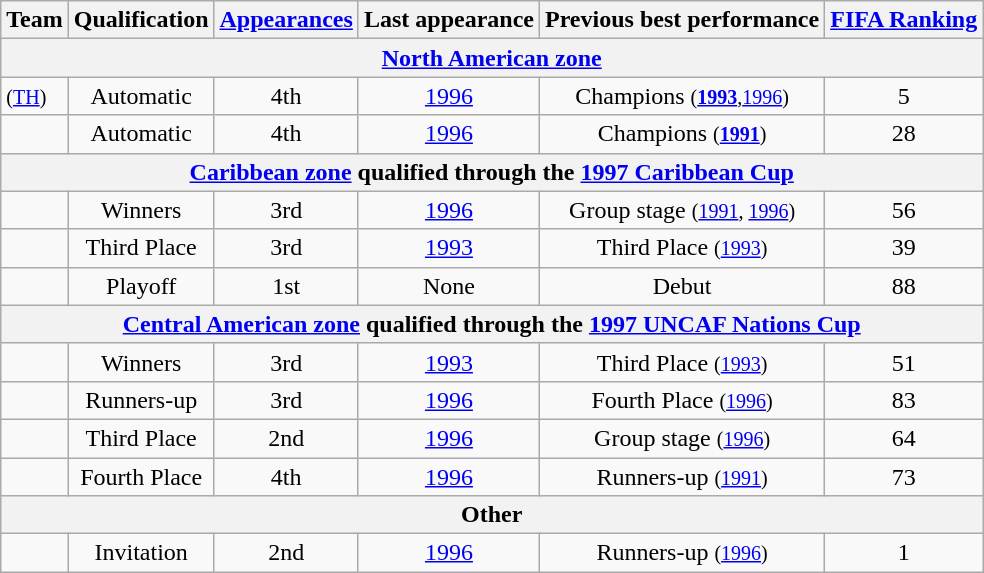<table class="wikitable">
<tr>
<th>Team</th>
<th>Qualification</th>
<th><a href='#'>Appearances</a></th>
<th>Last appearance</th>
<th>Previous best performance</th>
<th><a href='#'>FIFA Ranking</a></th>
</tr>
<tr>
<th colspan=6><a href='#'>North American zone</a></th>
</tr>
<tr>
<td align=left> <small>(<a href='#'>TH</a>)</small></td>
<td align=center>Automatic</td>
<td align=center>4th</td>
<td align=center><a href='#'>1996</a></td>
<td align=center>Champions <small>(<strong><a href='#'>1993</a></strong>,<a href='#'>1996</a>)</small></td>
<td align=center>5</td>
</tr>
<tr>
<td align=left></td>
<td align=center>Automatic</td>
<td align=center>4th</td>
<td align=center><a href='#'>1996</a></td>
<td align=center>Champions <small>(<strong><a href='#'>1991</a></strong>)</small></td>
<td align=center>28</td>
</tr>
<tr>
<th colspan=6><a href='#'>Caribbean zone</a> qualified through the <a href='#'>1997 Caribbean Cup</a></th>
</tr>
<tr>
<td align=left></td>
<td align=center>Winners</td>
<td align=center>3rd</td>
<td align=center><a href='#'>1996</a></td>
<td align=center>Group stage <small>(<a href='#'>1991</a>, <a href='#'>1996</a>)</small></td>
<td align=center>56</td>
</tr>
<tr>
<td align=left></td>
<td align=center>Third Place</td>
<td align=center>3rd</td>
<td align=center><a href='#'>1993</a></td>
<td align=center>Third Place <small>(<a href='#'>1993</a>)</small></td>
<td align=center>39</td>
</tr>
<tr>
<td align=left></td>
<td align=center>Playoff</td>
<td align=center>1st</td>
<td align=center>None</td>
<td align=center>Debut</td>
<td align=center>88</td>
</tr>
<tr>
<th colspan=6><a href='#'>Central American zone</a> qualified through the <a href='#'>1997 UNCAF Nations Cup</a></th>
</tr>
<tr>
<td align=left></td>
<td align=center>Winners</td>
<td align=center>3rd</td>
<td align=center><a href='#'>1993</a></td>
<td align=center>Third Place <small>(<a href='#'>1993</a>)</small></td>
<td align=center>51</td>
</tr>
<tr>
<td align=left></td>
<td align=center>Runners-up</td>
<td align=center>3rd</td>
<td align=center><a href='#'>1996</a></td>
<td align=center>Fourth Place <small>(<a href='#'>1996</a>)</small></td>
<td align=center>83</td>
</tr>
<tr>
<td align=left></td>
<td align=center>Third Place</td>
<td align=center>2nd</td>
<td align=center><a href='#'>1996</a></td>
<td align=center>Group stage <small>(<a href='#'>1996</a>)</small></td>
<td align=center>64</td>
</tr>
<tr>
<td align=left></td>
<td align=center>Fourth Place</td>
<td align=center>4th</td>
<td align=center><a href='#'>1996</a></td>
<td align=center>Runners-up <small>(<a href='#'>1991</a>)</small></td>
<td align=center>73</td>
</tr>
<tr>
<th colspan=6>Other</th>
</tr>
<tr>
<td align=left></td>
<td align=center>Invitation</td>
<td align=center>2nd</td>
<td align=center><a href='#'>1996</a></td>
<td align=center>Runners-up <small>(<a href='#'>1996</a>)</small></td>
<td align=center>1</td>
</tr>
</table>
